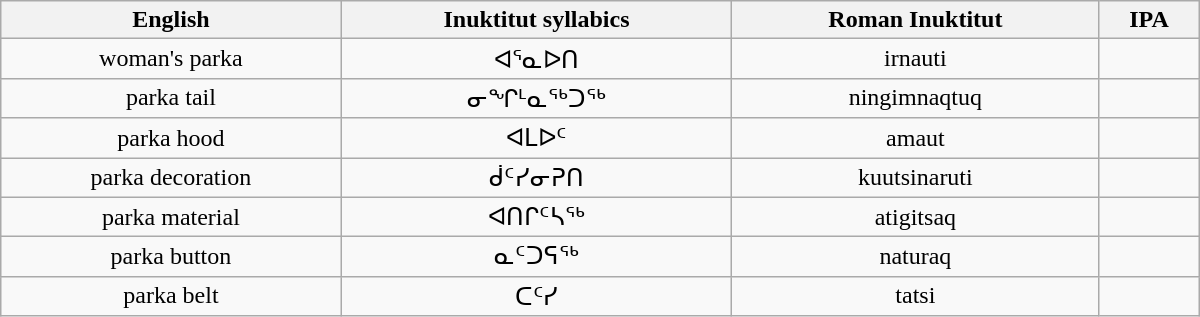<table class="wikitable" style="text-align: center; width: 800px;">
<tr>
<th>English</th>
<th>Inuktitut syllabics</th>
<th>Roman Inuktitut</th>
<th>IPA</th>
</tr>
<tr>
<td>woman's parka</td>
<td>ᐊᕐᓇᐅᑎ</td>
<td>irnauti</td>
<td></td>
</tr>
<tr>
<td>parka tail</td>
<td>ᓂᖏᒻᓇᖅᑐᖅ</td>
<td>ningimnaqtuq</td>
<td></td>
</tr>
<tr>
<td>parka hood</td>
<td>ᐊᒪᐅᑦ</td>
<td>amaut</td>
<td></td>
</tr>
<tr>
<td>parka decoration</td>
<td>ᑰᑦᓯᓂᕈᑎ</td>
<td>kuutsinaruti</td>
<td></td>
</tr>
<tr>
<td>parka material</td>
<td>ᐊᑎᒋᑦᓴᖅ</td>
<td>atigitsaq</td>
<td></td>
</tr>
<tr>
<td>parka button</td>
<td>ᓇᑦᑐᕋᖅ</td>
<td>naturaq</td>
<td></td>
</tr>
<tr>
<td>parka belt</td>
<td>ᑕᑦᓯ</td>
<td>tatsi</td>
<td></td>
</tr>
</table>
